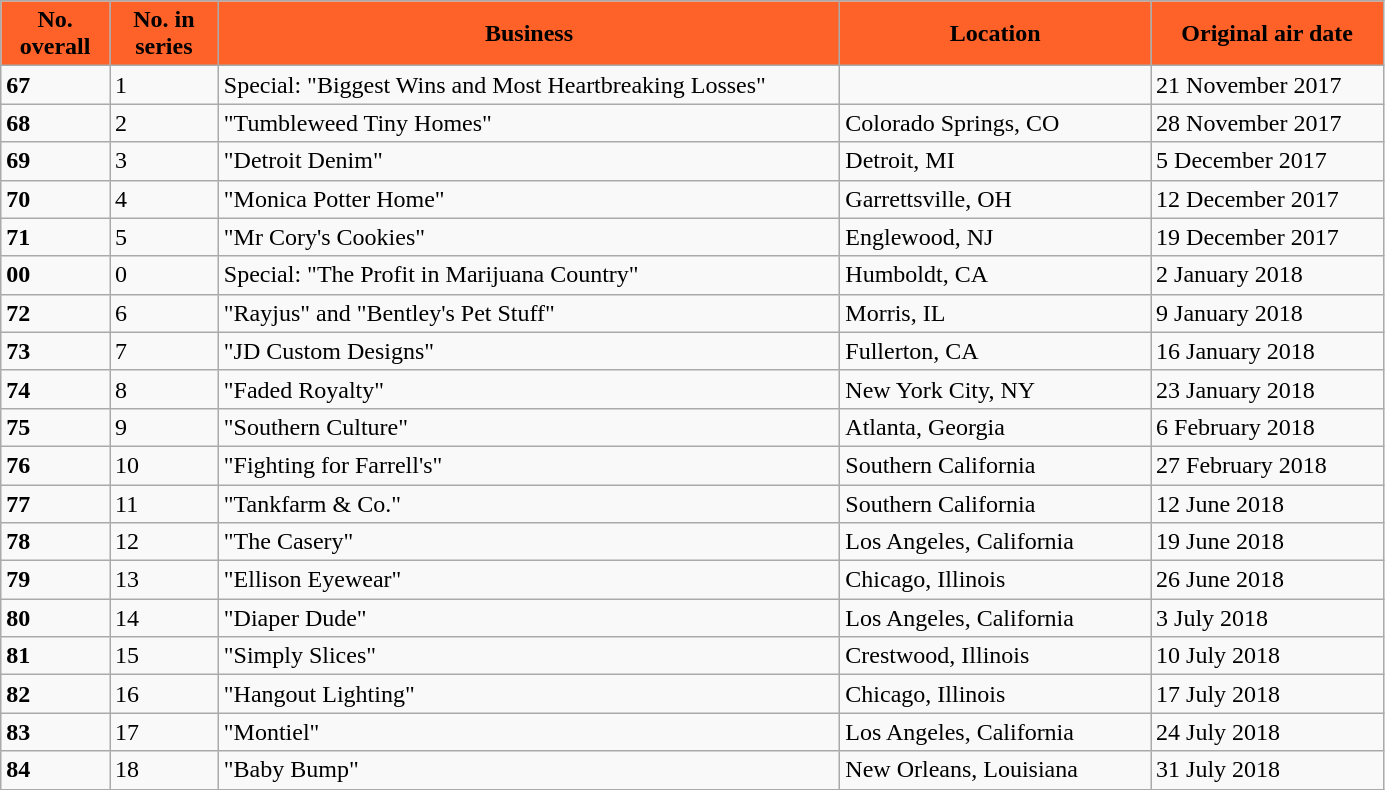<table class="wikitable">
<tr>
<th style="background:#FF6229; color:#000;" width="7%">No.<br>overall</th>
<th style="background:#FF6229; color:#000;" width="7%">No. in<br>series</th>
<th style="background:#FF6229; color:#000;" width="40%">Business</th>
<th style="background:#FF6229; color:#000;" width="20%">Location</th>
<th style="background:#FF6229; color:#000;" width="15%">Original air date</th>
</tr>
<tr>
<td><strong>67</strong></td>
<td>1</td>
<td>Special: "Biggest Wins and Most Heartbreaking Losses"</td>
<td></td>
<td>21 November 2017</td>
</tr>
<tr>
<td><strong>68</strong></td>
<td>2</td>
<td>"Tumbleweed Tiny Homes"</td>
<td>Colorado Springs, CO</td>
<td>28 November 2017</td>
</tr>
<tr>
<td><strong>69</strong></td>
<td>3</td>
<td>"Detroit Denim"</td>
<td>Detroit, MI</td>
<td>5 December 2017</td>
</tr>
<tr>
<td><strong>70</strong></td>
<td>4</td>
<td>"Monica Potter Home"</td>
<td>Garrettsville, OH</td>
<td>12 December 2017</td>
</tr>
<tr>
<td><strong>71</strong></td>
<td>5</td>
<td>"Mr Cory's Cookies"</td>
<td>Englewood, NJ</td>
<td>19 December 2017</td>
</tr>
<tr>
<td><strong>00</strong></td>
<td>0</td>
<td>Special: "The Profit in Marijuana Country"</td>
<td>Humboldt, CA</td>
<td>2 January 2018</td>
</tr>
<tr>
<td><strong>72</strong></td>
<td>6</td>
<td>"Rayjus" and "Bentley's Pet Stuff"</td>
<td>Morris, IL</td>
<td>9 January 2018</td>
</tr>
<tr>
<td><strong>73</strong></td>
<td>7</td>
<td>"JD Custom Designs"</td>
<td>Fullerton, CA</td>
<td>16 January 2018</td>
</tr>
<tr>
<td><strong>74</strong></td>
<td>8</td>
<td>"Faded Royalty"</td>
<td>New York City, NY</td>
<td>23 January 2018</td>
</tr>
<tr>
<td><strong>75</strong></td>
<td>9</td>
<td>"Southern Culture"</td>
<td>Atlanta, Georgia</td>
<td>6 February 2018</td>
</tr>
<tr>
<td><strong>76</strong></td>
<td>10</td>
<td>"Fighting for Farrell's"</td>
<td>Southern California</td>
<td>27 February 2018</td>
</tr>
<tr>
<td><strong>77</strong></td>
<td>11</td>
<td>"Tankfarm & Co."</td>
<td>Southern California</td>
<td>12 June 2018</td>
</tr>
<tr>
<td><strong>78</strong></td>
<td>12</td>
<td>"The Casery"</td>
<td>Los Angeles, California</td>
<td>19 June 2018</td>
</tr>
<tr>
<td><strong>79</strong></td>
<td>13</td>
<td>"Ellison Eyewear"</td>
<td>Chicago, Illinois</td>
<td>26 June 2018</td>
</tr>
<tr>
<td><strong>80</strong></td>
<td>14</td>
<td>"Diaper Dude"</td>
<td>Los Angeles, California</td>
<td>3 July 2018</td>
</tr>
<tr>
<td><strong>81</strong></td>
<td>15</td>
<td>"Simply Slices"</td>
<td>Crestwood, Illinois</td>
<td>10 July 2018</td>
</tr>
<tr>
<td><strong>82</strong></td>
<td>16</td>
<td>"Hangout Lighting"</td>
<td>Chicago, Illinois</td>
<td>17 July 2018</td>
</tr>
<tr>
<td><strong>83</strong></td>
<td>17</td>
<td>"Montiel"</td>
<td>Los Angeles, California</td>
<td>24 July 2018</td>
</tr>
<tr>
<td><strong>84</strong></td>
<td>18</td>
<td>"Baby Bump"</td>
<td>New Orleans, Louisiana</td>
<td>31 July 2018</td>
</tr>
</table>
